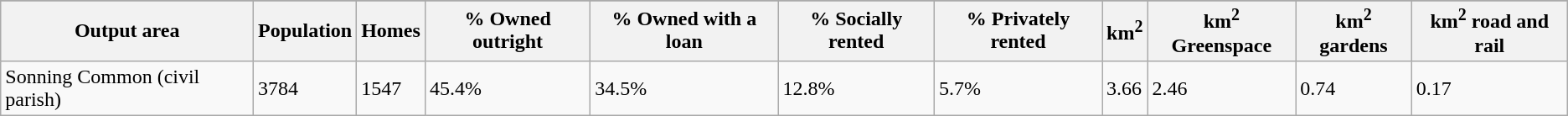<table class="wikitable">
<tr>
</tr>
<tr>
<th>Output area</th>
<th>Population</th>
<th>Homes</th>
<th>% Owned outright</th>
<th>% Owned with a loan</th>
<th>% Socially rented</th>
<th>% Privately rented</th>
<th>km<sup>2</sup></th>
<th>km<sup>2</sup> Greenspace</th>
<th>km<sup>2</sup> gardens</th>
<th>km<sup>2</sup> road and rail</th>
</tr>
<tr>
<td>Sonning Common (civil parish)</td>
<td>3784</td>
<td>1547</td>
<td>45.4%</td>
<td>34.5%</td>
<td>12.8%</td>
<td>5.7%</td>
<td>3.66</td>
<td>2.46</td>
<td>0.74</td>
<td>0.17</td>
</tr>
</table>
